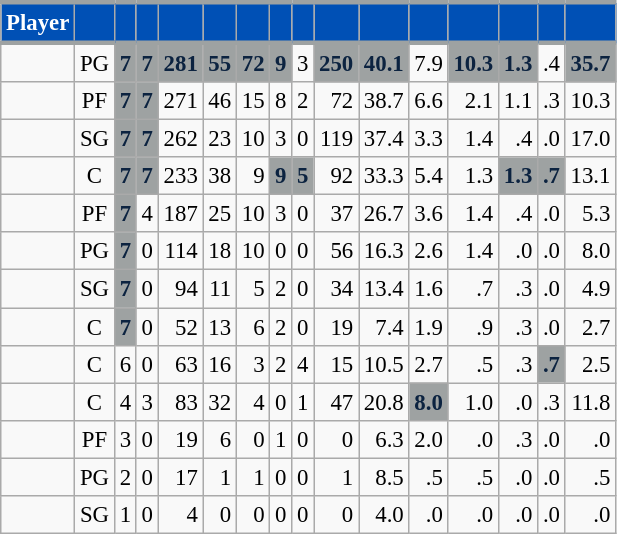<table class="wikitable sortable" style="font-size: 95%; text-align:right;">
<tr>
<th style="background:#0050B5; color:#FFFFFF; border-top:#9EA2A2 3px solid; border-bottom:#9EA2A2 3px solid;">Player</th>
<th style="background:#0050B5; color:#FFFFFF; border-top:#9EA2A2 3px solid; border-bottom:#9EA2A2 3px solid;"></th>
<th style="background:#0050B5; color:#FFFFFF; border-top:#9EA2A2 3px solid; border-bottom:#9EA2A2 3px solid;"></th>
<th style="background:#0050B5; color:#FFFFFF; border-top:#9EA2A2 3px solid; border-bottom:#9EA2A2 3px solid;"></th>
<th style="background:#0050B5; color:#FFFFFF; border-top:#9EA2A2 3px solid; border-bottom:#9EA2A2 3px solid;"></th>
<th style="background:#0050B5; color:#FFFFFF; border-top:#9EA2A2 3px solid; border-bottom:#9EA2A2 3px solid;"></th>
<th style="background:#0050B5; color:#FFFFFF; border-top:#9EA2A2 3px solid; border-bottom:#9EA2A2 3px solid;"></th>
<th style="background:#0050B5; color:#FFFFFF; border-top:#9EA2A2 3px solid; border-bottom:#9EA2A2 3px solid;"></th>
<th style="background:#0050B5; color:#FFFFFF; border-top:#9EA2A2 3px solid; border-bottom:#9EA2A2 3px solid;"></th>
<th style="background:#0050B5; color:#FFFFFF; border-top:#9EA2A2 3px solid; border-bottom:#9EA2A2 3px solid;"></th>
<th style="background:#0050B5; color:#FFFFFF; border-top:#9EA2A2 3px solid; border-bottom:#9EA2A2 3px solid;"></th>
<th style="background:#0050B5; color:#FFFFFF; border-top:#9EA2A2 3px solid; border-bottom:#9EA2A2 3px solid;"></th>
<th style="background:#0050B5; color:#FFFFFF; border-top:#9EA2A2 3px solid; border-bottom:#9EA2A2 3px solid;"></th>
<th style="background:#0050B5; color:#FFFFFF; border-top:#9EA2A2 3px solid; border-bottom:#9EA2A2 3px solid;"></th>
<th style="background:#0050B5; color:#FFFFFF; border-top:#9EA2A2 3px solid; border-bottom:#9EA2A2 3px solid;"></th>
<th style="background:#0050B5; color:#FFFFFF; border-top:#9EA2A2 3px solid; border-bottom:#9EA2A2 3px solid;"></th>
</tr>
<tr>
<td style="text-align:left;"></td>
<td style="text-align:center;">PG</td>
<td style="background:#9EA2A2; color:#0C2340;"><strong>7</strong></td>
<td style="background:#9EA2A2; color:#0C2340;"><strong>7</strong></td>
<td style="background:#9EA2A2; color:#0C2340;"><strong>281</strong></td>
<td style="background:#9EA2A2; color:#0C2340;"><strong>55</strong></td>
<td style="background:#9EA2A2; color:#0C2340;"><strong>72</strong></td>
<td style="background:#9EA2A2; color:#0C2340;"><strong>9</strong></td>
<td>3</td>
<td style="background:#9EA2A2; color:#0C2340;"><strong>250</strong></td>
<td style="background:#9EA2A2; color:#0C2340;"><strong>40.1</strong></td>
<td>7.9</td>
<td style="background:#9EA2A2; color:#0C2340;"><strong>10.3</strong></td>
<td style="background:#9EA2A2; color:#0C2340;"><strong>1.3</strong></td>
<td>.4</td>
<td style="background:#9EA2A2; color:#0C2340;"><strong>35.7</strong></td>
</tr>
<tr>
<td style="text-align:left;"></td>
<td style="text-align:center;">PF</td>
<td style="background:#9EA2A2; color:#0C2340;"><strong>7</strong></td>
<td style="background:#9EA2A2; color:#0C2340;"><strong>7</strong></td>
<td>271</td>
<td>46</td>
<td>15</td>
<td>8</td>
<td>2</td>
<td>72</td>
<td>38.7</td>
<td>6.6</td>
<td>2.1</td>
<td>1.1</td>
<td>.3</td>
<td>10.3</td>
</tr>
<tr>
<td style="text-align:left;"></td>
<td style="text-align:center;">SG</td>
<td style="background:#9EA2A2; color:#0C2340;"><strong>7</strong></td>
<td style="background:#9EA2A2; color:#0C2340;"><strong>7</strong></td>
<td>262</td>
<td>23</td>
<td>10</td>
<td>3</td>
<td>0</td>
<td>119</td>
<td>37.4</td>
<td>3.3</td>
<td>1.4</td>
<td>.4</td>
<td>.0</td>
<td>17.0</td>
</tr>
<tr>
<td style="text-align:left;"></td>
<td style="text-align:center;">C</td>
<td style="background:#9EA2A2; color:#0C2340;"><strong>7</strong></td>
<td style="background:#9EA2A2; color:#0C2340;"><strong>7</strong></td>
<td>233</td>
<td>38</td>
<td>9</td>
<td style="background:#9EA2A2; color:#0C2340;"><strong>9</strong></td>
<td style="background:#9EA2A2; color:#0C2340;"><strong>5</strong></td>
<td>92</td>
<td>33.3</td>
<td>5.4</td>
<td>1.3</td>
<td style="background:#9EA2A2; color:#0C2340;"><strong>1.3</strong></td>
<td style="background:#9EA2A2; color:#0C2340;"><strong>.7</strong></td>
<td>13.1</td>
</tr>
<tr>
<td style="text-align:left;"></td>
<td style="text-align:center;">PF</td>
<td style="background:#9EA2A2; color:#0C2340;"><strong>7</strong></td>
<td>4</td>
<td>187</td>
<td>25</td>
<td>10</td>
<td>3</td>
<td>0</td>
<td>37</td>
<td>26.7</td>
<td>3.6</td>
<td>1.4</td>
<td>.4</td>
<td>.0</td>
<td>5.3</td>
</tr>
<tr>
<td style="text-align:left;"></td>
<td style="text-align:center;">PG</td>
<td style="background:#9EA2A2; color:#0C2340;"><strong>7</strong></td>
<td>0</td>
<td>114</td>
<td>18</td>
<td>10</td>
<td>0</td>
<td>0</td>
<td>56</td>
<td>16.3</td>
<td>2.6</td>
<td>1.4</td>
<td>.0</td>
<td>.0</td>
<td>8.0</td>
</tr>
<tr>
<td style="text-align:left;"></td>
<td style="text-align:center;">SG</td>
<td style="background:#9EA2A2; color:#0C2340;"><strong>7</strong></td>
<td>0</td>
<td>94</td>
<td>11</td>
<td>5</td>
<td>2</td>
<td>0</td>
<td>34</td>
<td>13.4</td>
<td>1.6</td>
<td>.7</td>
<td>.3</td>
<td>.0</td>
<td>4.9</td>
</tr>
<tr>
<td style="text-align:left;"></td>
<td style="text-align:center;">C</td>
<td style="background:#9EA2A2; color:#0C2340;"><strong>7</strong></td>
<td>0</td>
<td>52</td>
<td>13</td>
<td>6</td>
<td>2</td>
<td>0</td>
<td>19</td>
<td>7.4</td>
<td>1.9</td>
<td>.9</td>
<td>.3</td>
<td>.0</td>
<td>2.7</td>
</tr>
<tr>
<td style="text-align:left;"></td>
<td style="text-align:center;">C</td>
<td>6</td>
<td>0</td>
<td>63</td>
<td>16</td>
<td>3</td>
<td>2</td>
<td>4</td>
<td>15</td>
<td>10.5</td>
<td>2.7</td>
<td>.5</td>
<td>.3</td>
<td style="background:#9EA2A2; color:#0C2340;"><strong>.7</strong></td>
<td>2.5</td>
</tr>
<tr>
<td style="text-align:left;"></td>
<td style="text-align:center;">C</td>
<td>4</td>
<td>3</td>
<td>83</td>
<td>32</td>
<td>4</td>
<td>0</td>
<td>1</td>
<td>47</td>
<td>20.8</td>
<td style="background:#9EA2A2; color:#0C2340;"><strong>8.0</strong></td>
<td>1.0</td>
<td>.0</td>
<td>.3</td>
<td>11.8</td>
</tr>
<tr>
<td style="text-align:left;"></td>
<td style="text-align:center;">PF</td>
<td>3</td>
<td>0</td>
<td>19</td>
<td>6</td>
<td>0</td>
<td>1</td>
<td>0</td>
<td>0</td>
<td>6.3</td>
<td>2.0</td>
<td>.0</td>
<td>.3</td>
<td>.0</td>
<td>.0</td>
</tr>
<tr>
<td style="text-align:left;"></td>
<td style="text-align:center;">PG</td>
<td>2</td>
<td>0</td>
<td>17</td>
<td>1</td>
<td>1</td>
<td>0</td>
<td>0</td>
<td>1</td>
<td>8.5</td>
<td>.5</td>
<td>.5</td>
<td>.0</td>
<td>.0</td>
<td>.5</td>
</tr>
<tr>
<td style="text-align:left;"></td>
<td style="text-align:center;">SG</td>
<td>1</td>
<td>0</td>
<td>4</td>
<td>0</td>
<td>0</td>
<td>0</td>
<td>0</td>
<td>0</td>
<td>4.0</td>
<td>.0</td>
<td>.0</td>
<td>.0</td>
<td>.0</td>
<td>.0</td>
</tr>
</table>
